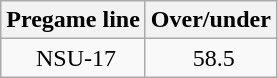<table class="wikitable">
<tr align="center">
<th style=>Pregame line</th>
<th style=>Over/under</th>
</tr>
<tr align="center">
<td> NSU-17</td>
<td> 58.5</td>
</tr>
</table>
